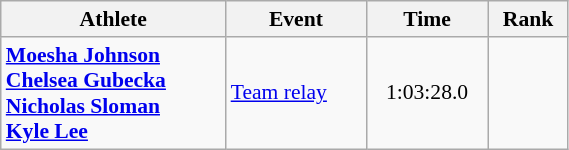<table class="wikitable" style="text-align:center; font-size:90%; width:30%;">
<tr>
<th>Athlete</th>
<th>Event</th>
<th>Time</th>
<th>Rank</th>
</tr>
<tr '>
<td align=left><strong><a href='#'>Moesha Johnson</a></strong><br><strong><a href='#'>Chelsea Gubecka</a></strong><br><strong><a href='#'>Nicholas Sloman</a></strong><br><strong><a href='#'>Kyle Lee</a></strong></td>
<td align=left><a href='#'>Team relay</a></td>
<td>1:03:28.0</td>
<td></td>
</tr>
</table>
